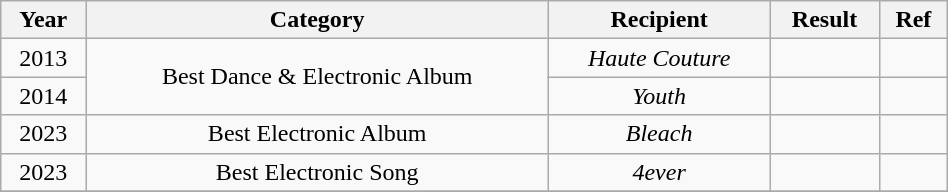<table class="wikitable" style="text-align: center; width: 50%;">
<tr>
<th>Year</th>
<th>Category</th>
<th>Recipient</th>
<th>Result</th>
<th>Ref</th>
</tr>
<tr>
<td>2013</td>
<td rowspan="2">Best Dance & Electronic Album</td>
<td><em>Haute Couture</em></td>
<td></td>
<td></td>
</tr>
<tr>
<td>2014</td>
<td><em>Youth</em></td>
<td></td>
<td></td>
</tr>
<tr>
<td>2023</td>
<td>Best Electronic Album</td>
<td><em>Bleach</em></td>
<td></td>
<td></td>
</tr>
<tr>
<td>2023</td>
<td>Best Electronic Song</td>
<td><em>4ever</em></td>
<td></td>
<td></td>
</tr>
<tr>
</tr>
</table>
